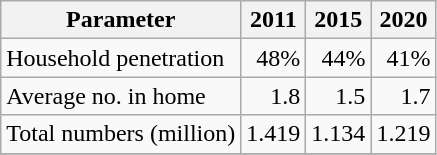<table class="wikitable">
<tr>
<th>Parameter</th>
<th>2011</th>
<th>2015</th>
<th>2020</th>
</tr>
<tr>
<td>Household penetration</td>
<td align="right">48%</td>
<td align="right">44%</td>
<td align="right">41%</td>
</tr>
<tr>
<td>Average no. in home</td>
<td align="right">1.8</td>
<td align="right">1.5</td>
<td align="right">1.7</td>
</tr>
<tr>
<td>Total numbers (million)</td>
<td align="right">1.419</td>
<td align="right">1.134</td>
<td align="right">1.219</td>
</tr>
<tr>
</tr>
</table>
